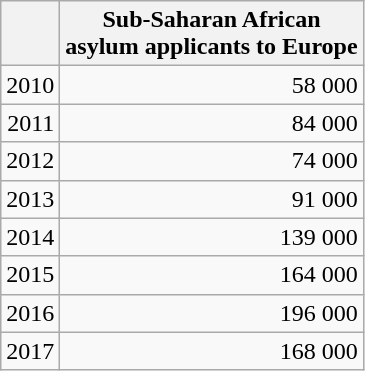<table class="wikitable" style="text-align: right;">
<tr>
<th></th>
<th>Sub-Saharan African<br>asylum applicants to Europe</th>
</tr>
<tr>
<td>2010</td>
<td>58 000</td>
</tr>
<tr>
<td>2011</td>
<td>84 000</td>
</tr>
<tr>
<td>2012</td>
<td>74 000</td>
</tr>
<tr>
<td>2013</td>
<td>91 000</td>
</tr>
<tr>
<td>2014</td>
<td>139 000</td>
</tr>
<tr>
<td>2015</td>
<td>164 000</td>
</tr>
<tr>
<td>2016</td>
<td>196 000</td>
</tr>
<tr>
<td>2017</td>
<td>168 000</td>
</tr>
</table>
